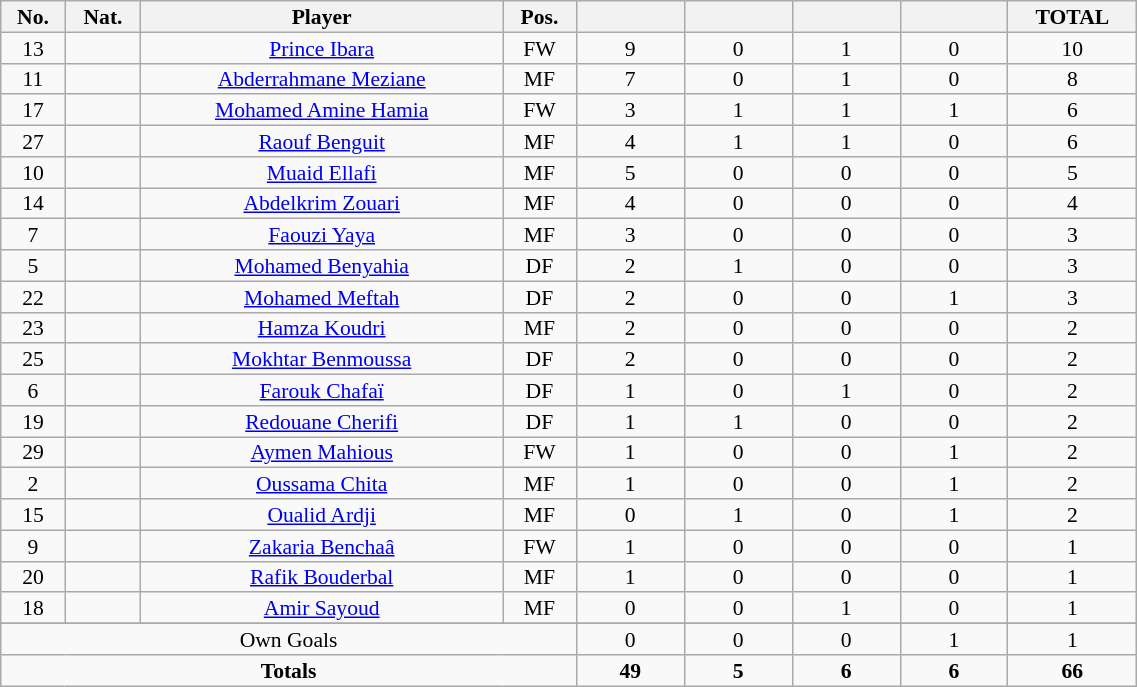<table class="wikitable sortable alternance"  style="font-size:90%; text-align:center; line-height:14px; width:60%;">
<tr>
<th width=10>No.</th>
<th width=10>Nat.</th>
<th width=150>Player</th>
<th width=10>Pos.</th>
<th width=40></th>
<th width=40></th>
<th width=40></th>
<th width=40></th>
<th width=10>TOTAL</th>
</tr>
<tr>
<td>13</td>
<td></td>
<td><a href='#'>Prince Ibara</a></td>
<td>FW</td>
<td>9</td>
<td>0</td>
<td>1</td>
<td>0</td>
<td>10</td>
</tr>
<tr>
<td>11</td>
<td></td>
<td><a href='#'>Abderrahmane Meziane</a></td>
<td>MF</td>
<td>7</td>
<td>0</td>
<td>1</td>
<td>0</td>
<td>8</td>
</tr>
<tr>
<td>17</td>
<td></td>
<td><a href='#'>Mohamed Amine Hamia</a></td>
<td>FW</td>
<td>3</td>
<td>1</td>
<td>1</td>
<td>1</td>
<td>6</td>
</tr>
<tr>
<td>27</td>
<td></td>
<td><a href='#'>Raouf Benguit</a></td>
<td>MF</td>
<td>4</td>
<td>1</td>
<td>1</td>
<td>0</td>
<td>6</td>
</tr>
<tr>
<td>10</td>
<td></td>
<td><a href='#'>Muaid Ellafi</a></td>
<td>MF</td>
<td>5</td>
<td>0</td>
<td>0</td>
<td>0</td>
<td>5</td>
</tr>
<tr>
<td>14</td>
<td></td>
<td><a href='#'>Abdelkrim Zouari</a></td>
<td>MF</td>
<td>4</td>
<td>0</td>
<td>0</td>
<td>0</td>
<td>4</td>
</tr>
<tr>
<td>7</td>
<td></td>
<td><a href='#'>Faouzi Yaya</a></td>
<td>MF</td>
<td>3</td>
<td>0</td>
<td>0</td>
<td>0</td>
<td>3</td>
</tr>
<tr>
<td>5</td>
<td></td>
<td><a href='#'>Mohamed Benyahia</a></td>
<td>DF</td>
<td>2</td>
<td>1</td>
<td>0</td>
<td>0</td>
<td>3</td>
</tr>
<tr>
<td>22</td>
<td></td>
<td><a href='#'>Mohamed Meftah</a></td>
<td>DF</td>
<td>2</td>
<td>0</td>
<td>0</td>
<td>1</td>
<td>3</td>
</tr>
<tr>
<td>23</td>
<td></td>
<td><a href='#'>Hamza Koudri</a></td>
<td>MF</td>
<td>2</td>
<td>0</td>
<td>0</td>
<td>0</td>
<td>2</td>
</tr>
<tr>
<td>25</td>
<td></td>
<td><a href='#'>Mokhtar Benmoussa</a></td>
<td>DF</td>
<td>2</td>
<td>0</td>
<td>0</td>
<td>0</td>
<td>2</td>
</tr>
<tr>
<td>6</td>
<td></td>
<td><a href='#'>Farouk Chafaï</a></td>
<td>DF</td>
<td>1</td>
<td>0</td>
<td>1</td>
<td>0</td>
<td>2</td>
</tr>
<tr>
<td>19</td>
<td></td>
<td><a href='#'>Redouane Cherifi</a></td>
<td>DF</td>
<td>1</td>
<td>1</td>
<td>0</td>
<td>0</td>
<td>2</td>
</tr>
<tr>
<td>29</td>
<td></td>
<td><a href='#'>Aymen Mahious</a></td>
<td>FW</td>
<td>1</td>
<td>0</td>
<td>0</td>
<td>1</td>
<td>2</td>
</tr>
<tr>
<td>2</td>
<td></td>
<td><a href='#'>Oussama Chita</a></td>
<td>MF</td>
<td>1</td>
<td>0</td>
<td>0</td>
<td>1</td>
<td>2</td>
</tr>
<tr>
<td>15</td>
<td></td>
<td><a href='#'>Oualid Ardji</a></td>
<td>MF</td>
<td>0</td>
<td>1</td>
<td>0</td>
<td>1</td>
<td>2</td>
</tr>
<tr>
<td>9</td>
<td></td>
<td><a href='#'>Zakaria Benchaâ</a></td>
<td>FW</td>
<td>1</td>
<td>0</td>
<td>0</td>
<td>0</td>
<td>1</td>
</tr>
<tr>
<td>20</td>
<td></td>
<td><a href='#'>Rafik Bouderbal</a></td>
<td>MF</td>
<td>1</td>
<td>0</td>
<td>0</td>
<td>0</td>
<td>1</td>
</tr>
<tr>
<td>18</td>
<td></td>
<td><a href='#'>Amir Sayoud</a></td>
<td>MF</td>
<td>0</td>
<td>0</td>
<td>1</td>
<td>0</td>
<td>1</td>
</tr>
<tr>
</tr>
<tr class="sortbottom">
<td colspan="4">Own Goals</td>
<td>0</td>
<td>0</td>
<td>0</td>
<td>1</td>
<td>1</td>
</tr>
<tr class="sortbottom">
<td colspan="4"><strong>Totals</strong></td>
<td><strong>49</strong></td>
<td><strong>5</strong></td>
<td><strong>6</strong></td>
<td><strong>6</strong></td>
<td><strong>66</strong></td>
</tr>
</table>
